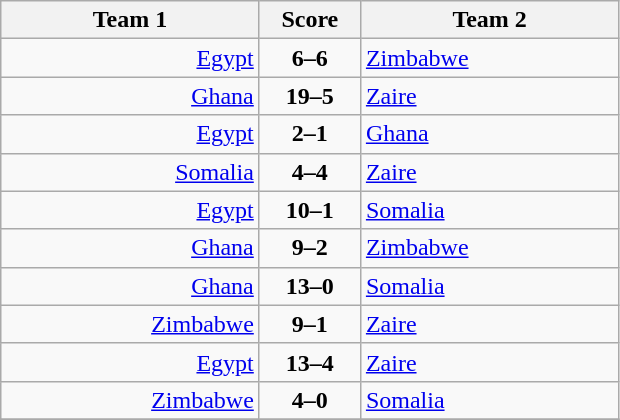<table class="wikitable">
<tr>
<th width="165">Team 1</th>
<th width="60">Score</th>
<th width="165">Team 2</th>
</tr>
<tr>
<td style="text-align:right;"><a href='#'>Egypt</a> </td>
<td style="text-align:center;"><strong>6–6</strong></td>
<td style="text-align:left;"> <a href='#'>Zimbabwe</a></td>
</tr>
<tr>
<td style="text-align:right;"><a href='#'>Ghana</a> </td>
<td style="text-align:center;"><strong>19–5</strong></td>
<td style="text-align:left;"> <a href='#'>Zaire</a></td>
</tr>
<tr>
<td style="text-align:right;"><a href='#'>Egypt</a> </td>
<td style="text-align:center;"><strong>2–1</strong></td>
<td style="text-align:left;"> <a href='#'>Ghana</a></td>
</tr>
<tr>
<td style="text-align:right;"><a href='#'>Somalia</a> </td>
<td style="text-align:center;"><strong>4–4</strong></td>
<td style="text-align:left;"> <a href='#'>Zaire</a></td>
</tr>
<tr>
<td style="text-align:right;"><a href='#'>Egypt</a> </td>
<td style="text-align:center;"><strong>10–1</strong></td>
<td style="text-align:left;"> <a href='#'>Somalia</a></td>
</tr>
<tr>
<td style="text-align:right;"><a href='#'>Ghana</a> </td>
<td style="text-align:center;"><strong>9–2</strong></td>
<td style="text-align:left;"> <a href='#'>Zimbabwe</a></td>
</tr>
<tr>
<td style="text-align:right;"><a href='#'>Ghana</a> </td>
<td style="text-align:center;"><strong>13–0</strong></td>
<td style="text-align:left;"> <a href='#'>Somalia</a></td>
</tr>
<tr>
<td style="text-align:right;"><a href='#'>Zimbabwe</a> </td>
<td style="text-align:center;"><strong>9–1</strong></td>
<td style="text-align:left;"> <a href='#'>Zaire</a></td>
</tr>
<tr>
<td style="text-align:right;"><a href='#'>Egypt</a> </td>
<td style="text-align:center;"><strong>13–4</strong></td>
<td style="text-align:left;"> <a href='#'>Zaire</a></td>
</tr>
<tr>
<td style="text-align:right;"><a href='#'>Zimbabwe</a> </td>
<td style="text-align:center;"><strong>4–0</strong></td>
<td style="text-align:left;"> <a href='#'>Somalia</a></td>
</tr>
<tr>
</tr>
</table>
